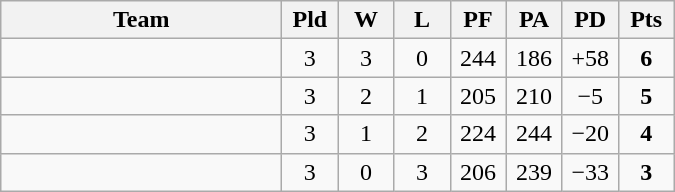<table class=wikitable style="text-align:center">
<tr>
<th width=180>Team</th>
<th width=30>Pld</th>
<th width=30>W</th>
<th width=30>L</th>
<th width=30>PF</th>
<th width=30>PA</th>
<th width=30>PD</th>
<th width=30>Pts</th>
</tr>
<tr>
<td align="left"></td>
<td>3</td>
<td>3</td>
<td>0</td>
<td>244</td>
<td>186</td>
<td>+58</td>
<td><strong>6</strong></td>
</tr>
<tr>
<td align="left"></td>
<td>3</td>
<td>2</td>
<td>1</td>
<td>205</td>
<td>210</td>
<td>−5</td>
<td><strong>5</strong></td>
</tr>
<tr>
<td align="left"></td>
<td>3</td>
<td>1</td>
<td>2</td>
<td>224</td>
<td>244</td>
<td>−20</td>
<td><strong>4</strong></td>
</tr>
<tr>
<td align="left"></td>
<td>3</td>
<td>0</td>
<td>3</td>
<td>206</td>
<td>239</td>
<td>−33</td>
<td><strong>3</strong></td>
</tr>
</table>
